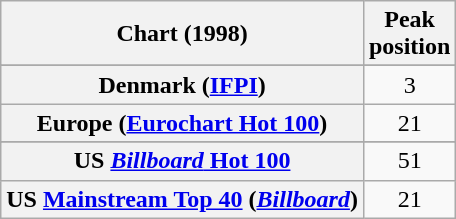<table class="wikitable sortable plainrowheaders" style="text-align:center">
<tr>
<th>Chart (1998)</th>
<th>Peak<br>position</th>
</tr>
<tr>
</tr>
<tr>
</tr>
<tr>
</tr>
<tr>
</tr>
<tr>
<th scope="row">Denmark (<a href='#'>IFPI</a>)</th>
<td>3</td>
</tr>
<tr>
<th scope="row">Europe (<a href='#'>Eurochart Hot 100</a>)</th>
<td>21</td>
</tr>
<tr>
</tr>
<tr>
</tr>
<tr>
</tr>
<tr>
</tr>
<tr>
</tr>
<tr>
</tr>
<tr>
</tr>
<tr>
</tr>
<tr>
</tr>
<tr>
<th scope="row">US <a href='#'><em>Billboard</em> Hot 100</a></th>
<td>51</td>
</tr>
<tr>
<th scope="row">US <a href='#'>Mainstream Top 40</a> (<em><a href='#'>Billboard</a></em>)</th>
<td>21</td>
</tr>
</table>
